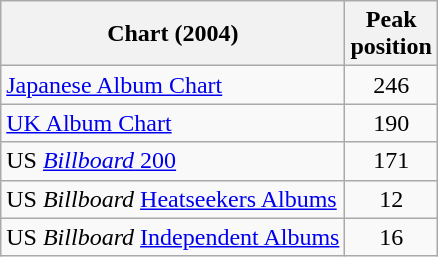<table class="wikitable sortable">
<tr>
<th>Chart (2004)</th>
<th>Peak<br>position</th>
</tr>
<tr>
<td><a href='#'>Japanese Album Chart</a><span></span></td>
<td align="center">246</td>
</tr>
<tr>
<td><a href='#'>UK Album Chart</a></td>
<td align="center">190</td>
</tr>
<tr>
<td>US <a href='#'><em>Billboard</em> 200</a></td>
<td align="center">171</td>
</tr>
<tr>
<td>US <em>Billboard</em> <a href='#'>Heatseekers Albums</a></td>
<td align="center">12</td>
</tr>
<tr>
<td>US <em>Billboard</em> <a href='#'>Independent Albums</a></td>
<td align="center">16</td>
</tr>
</table>
